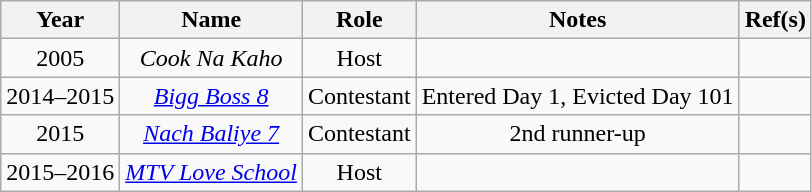<table class="wikitable" style="text-align:center;">
<tr>
<th>Year</th>
<th>Name</th>
<th>Role</th>
<th>Notes</th>
<th>Ref(s)</th>
</tr>
<tr>
<td>2005</td>
<td><em>Cook Na Kaho</em></td>
<td>Host</td>
<td></td>
<td style="text-align:center;"></td>
</tr>
<tr>
<td>2014–2015</td>
<td><em><a href='#'>Bigg Boss 8</a></em></td>
<td>Contestant</td>
<td>Entered Day 1, Evicted Day 101</td>
<td style="text-align:center;"></td>
</tr>
<tr>
<td>2015</td>
<td><em><a href='#'>Nach Baliye 7</a></em></td>
<td>Contestant</td>
<td>2nd runner-up</td>
<td style="text-align:center;"></td>
</tr>
<tr>
<td>2015–2016</td>
<td><em><a href='#'>MTV Love School</a></em></td>
<td>Host</td>
<td></td>
<td style="text-align:center;"></td>
</tr>
</table>
